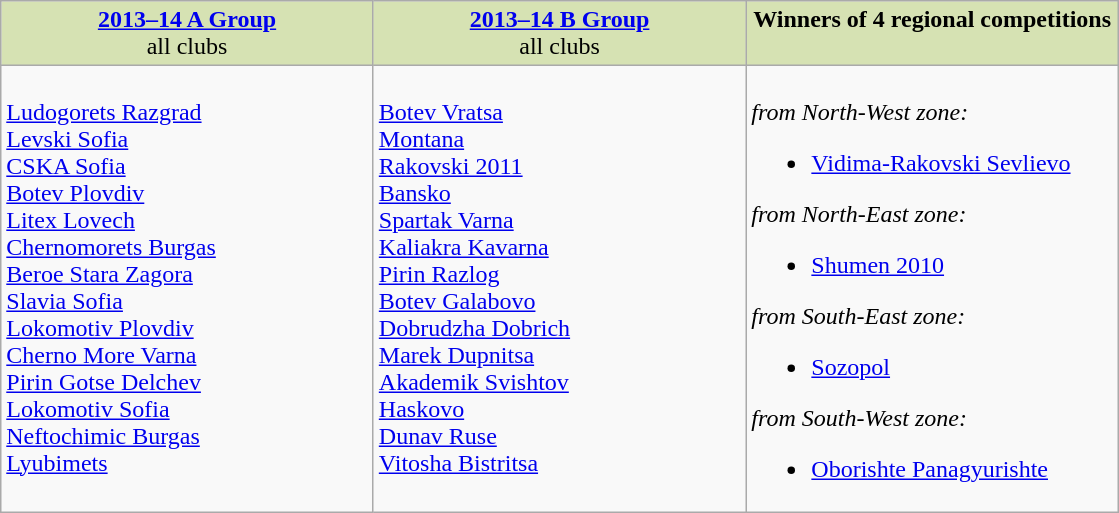<table class="wikitable">
<tr valign="top" bgcolor="#D6E2B3">
<td align=center width="33%"><strong><a href='#'>2013–14 A Group</a></strong><br>all clubs</td>
<td align=center width="33%"><strong><a href='#'>2013–14 B Group</a></strong><br>all clubs</td>
<td align=center width="33%"><strong>Winners of 4 regional competitions</strong></td>
</tr>
<tr valign="top">
<td><br><a href='#'>Ludogorets Razgrad</a><br>
<a href='#'>Levski Sofia</a><br>
<a href='#'>CSKA Sofia</a><br>
<a href='#'>Botev Plovdiv</a><br>
<a href='#'>Litex Lovech</a><br>
<a href='#'>Chernomorets Burgas</a><br>
<a href='#'>Beroe Stara Zagora</a><br>
<a href='#'>Slavia Sofia</a><br>
<a href='#'>Lokomotiv Plovdiv</a><br>
<a href='#'>Cherno More Varna</a><br>
<a href='#'>Pirin Gotse Delchev</a><br>
<a href='#'>Lokomotiv Sofia</a><br>
<a href='#'>Neftochimic Burgas</a><br>
<a href='#'>Lyubimets</a></td>
<td><br><a href='#'>Botev Vratsa</a><br>
<a href='#'>Montana</a><br>
<a href='#'>Rakovski 2011</a><br>
<a href='#'>Bansko</a><br>
<a href='#'>Spartak Varna</a><br>
<a href='#'>Kaliakra Kavarna</a><br>
<a href='#'>Pirin Razlog</a><br>
<a href='#'>Botev Galabovo</a><br>
<a href='#'>Dobrudzha Dobrich</a><br>
<a href='#'>Marek Dupnitsa</a><br>
<a href='#'>Akademik Svishtov</a><br>
<a href='#'>Haskovo</a><br>
<a href='#'>Dunav Ruse</a><br>
<a href='#'>Vitosha Bistritsa</a></td>
<td><br><em>from North-West zone:</em><ul><li><a href='#'>Vidima-Rakovski Sevlievo</a></li></ul><em>from North-East zone:</em><ul><li><a href='#'>Shumen 2010</a></li></ul><em>from South-East zone:</em><ul><li><a href='#'>Sozopol</a></li></ul><em>from South-West zone:</em><ul><li><a href='#'>Oborishte Panagyurishte</a></li></ul></td>
</tr>
</table>
